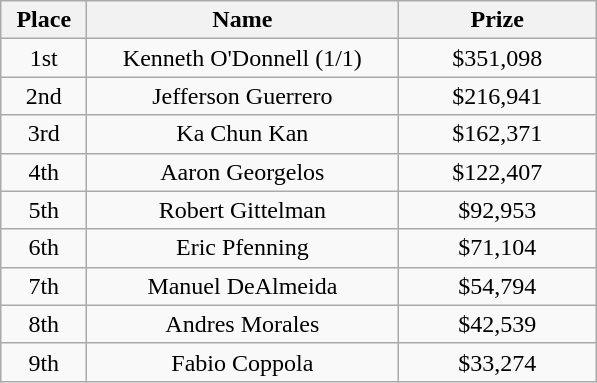<table class="wikitable">
<tr>
<th width="50">Place</th>
<th width="200">Name</th>
<th width="125">Prize</th>
</tr>
<tr>
<td align = "center">1st</td>
<td align = "center"> Kenneth O'Donnell (1/1)</td>
<td align = "center">$351,098</td>
</tr>
<tr>
<td align = "center">2nd</td>
<td align = "center"> Jefferson Guerrero</td>
<td align = "center">$216,941</td>
</tr>
<tr>
<td align = "center">3rd</td>
<td align = "center"> Ka Chun Kan</td>
<td align = "center">$162,371</td>
</tr>
<tr>
<td align = "center">4th</td>
<td align = "center"> Aaron Georgelos</td>
<td align = "center">$122,407</td>
</tr>
<tr>
<td align = "center">5th</td>
<td align = "center"> Robert Gittelman</td>
<td align = "center">$92,953</td>
</tr>
<tr>
<td align = "center">6th</td>
<td align = "center"> Eric Pfenning</td>
<td align = "center">$71,104</td>
</tr>
<tr>
<td align = "center">7th</td>
<td align = "center"> Manuel DeAlmeida</td>
<td align = "center">$54,794</td>
</tr>
<tr>
<td align = "center">8th</td>
<td align = "center"> Andres Morales</td>
<td align = "center">$42,539</td>
</tr>
<tr>
<td align = "center">9th</td>
<td align = "center"> Fabio Coppola</td>
<td align = "center">$33,274</td>
</tr>
</table>
